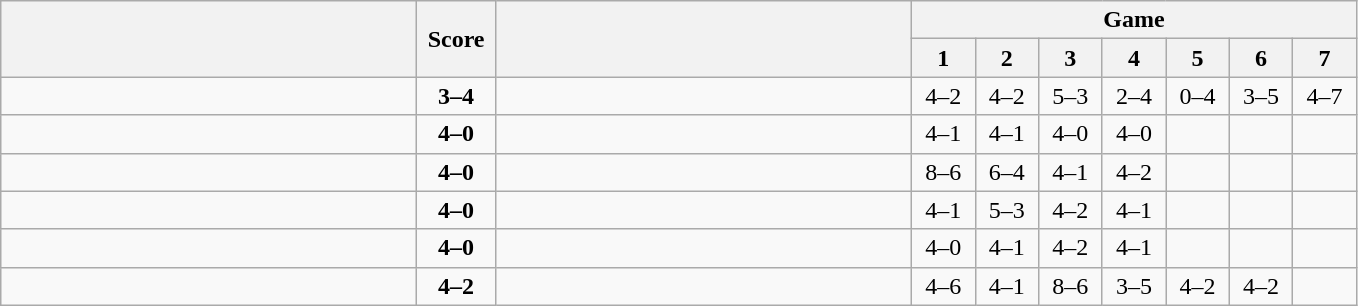<table class="wikitable" style="text-align: center;">
<tr>
<th rowspan=2 align="right" width="270"></th>
<th rowspan=2 width="45">Score</th>
<th rowspan=2 align="left" width="270"></th>
<th colspan=7>Game</th>
</tr>
<tr>
<th width="35">1</th>
<th width="35">2</th>
<th width="35">3</th>
<th width="35">4</th>
<th width="35">5</th>
<th width="35">6</th>
<th width="35">7</th>
</tr>
<tr>
<td align=left></td>
<td align=center><strong>3–4</strong></td>
<td align=left><strong></strong></td>
<td>4–2</td>
<td>4–2</td>
<td>5–3</td>
<td>2–4</td>
<td>0–4</td>
<td>3–5</td>
<td>4–7</td>
</tr>
<tr>
<td align=left><strong></strong></td>
<td align=center><strong>4–0</strong></td>
<td align=left></td>
<td>4–1</td>
<td>4–1</td>
<td>4–0</td>
<td>4–0</td>
<td></td>
<td></td>
<td></td>
</tr>
<tr>
<td align=left><strong></strong></td>
<td align=center><strong>4–0</strong></td>
<td align=left></td>
<td>8–6</td>
<td>6–4</td>
<td>4–1</td>
<td>4–2</td>
<td></td>
<td></td>
<td></td>
</tr>
<tr>
<td align=left><strong></strong></td>
<td align=center><strong>4–0</strong></td>
<td align=left></td>
<td>4–1</td>
<td>5–3</td>
<td>4–2</td>
<td>4–1</td>
<td></td>
<td></td>
<td></td>
</tr>
<tr>
<td align=left><strong></strong></td>
<td align=center><strong>4–0</strong></td>
<td align=left></td>
<td>4–0</td>
<td>4–1</td>
<td>4–2</td>
<td>4–1</td>
<td></td>
<td></td>
<td></td>
</tr>
<tr>
<td align=left><strong></strong></td>
<td align=center><strong>4–2</strong></td>
<td align=left></td>
<td>4–6</td>
<td>4–1</td>
<td>8–6</td>
<td>3–5</td>
<td>4–2</td>
<td>4–2</td>
<td></td>
</tr>
</table>
